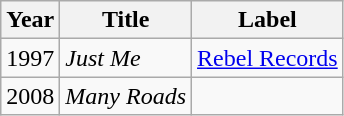<table class="wikitable">
<tr>
<th rowspan="1">Year</th>
<th rowspan="1">Title</th>
<th rowspan="1">Label</th>
</tr>
<tr>
<td align="center">1997</td>
<td align="left"><em>Just Me</em></td>
<td align="left"><a href='#'>Rebel Records</a></td>
</tr>
<tr>
<td align="center">2008</td>
<td align="left"><em>Many Roads</em></td>
<td align="left"></td>
</tr>
</table>
